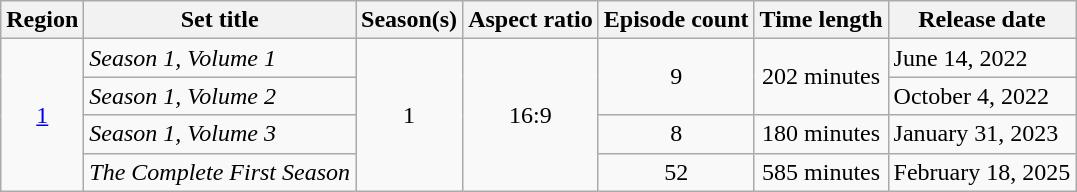<table class="wikitable sortable">
<tr>
<th scope="col">Region</th>
<th scope="col">Set title</th>
<th scope="col">Season(s)</th>
<th scope="col">Aspect ratio</th>
<th scope="col">Episode count</th>
<th scope="col">Time length</th>
<th scope="col">Release date</th>
</tr>
<tr>
<td " style="text-align:center;" rowspan="4"><a href='#'>1</a></td>
<td><em>Season 1, Volume 1</em></td>
<td " style="text-align:center;" rowspan="4">1</td>
<td " style="text-align:center;" rowspan="4">16:9</td>
<td " style="text-align:center;" rowspan="2">9</td>
<td " style="text-align:center;" rowspan="2">202 minutes</td>
<td>June 14, 2022</td>
</tr>
<tr>
<td><em>Season 1, Volume 2</em></td>
<td>October 4, 2022</td>
</tr>
<tr>
<td><em>Season 1, Volume 3</em></td>
<td " style="text-align:center;" rowspan="1">8</td>
<td " style="text-align:center;" rowspan="1">180 minutes</td>
<td>January 31, 2023</td>
</tr>
<tr>
<td><em>The Complete First Season</em></td>
<td " style="text-align:center;" rowspan="1">52</td>
<td " style="text-align:center;" rowspan="1">585 minutes</td>
<td>February 18, 2025</td>
</tr>
</table>
